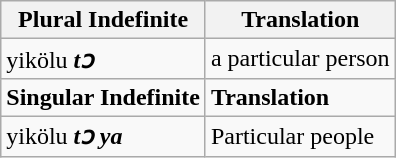<table class="wikitable">
<tr>
<th>Plural Indefinite</th>
<th>Translation</th>
</tr>
<tr>
<td>yikölu  <strong><em>tɔ</em></strong></td>
<td>a  particular person</td>
</tr>
<tr>
<td><strong>Singular  Indefinite</strong></td>
<td><strong>Translation</strong></td>
</tr>
<tr>
<td>yikölu  <strong><em>tɔ ya</em></strong></td>
<td>Particular  people</td>
</tr>
</table>
